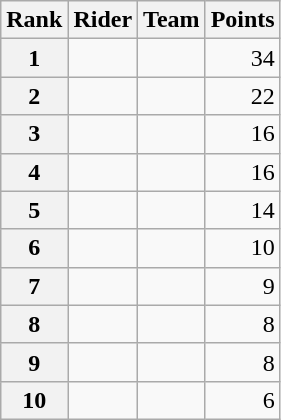<table class="wikitable" margin-bottom:0;">
<tr>
<th scope="col">Rank</th>
<th scope="col">Rider</th>
<th scope="col">Team</th>
<th scope="col">Points</th>
</tr>
<tr>
<th scope="row">1</th>
<td> </td>
<td></td>
<td align="right">34</td>
</tr>
<tr>
<th scope="row">2</th>
<td></td>
<td></td>
<td align="right">22</td>
</tr>
<tr>
<th scope="row">3</th>
<td></td>
<td></td>
<td align="right">16</td>
</tr>
<tr>
<th scope="row">4</th>
<td> </td>
<td></td>
<td align="right">16</td>
</tr>
<tr>
<th scope="row">5</th>
<td></td>
<td></td>
<td align="right">14</td>
</tr>
<tr>
<th scope="row">6</th>
<td></td>
<td></td>
<td align="right">10</td>
</tr>
<tr>
<th scope="row">7</th>
<td></td>
<td></td>
<td align="right">9</td>
</tr>
<tr>
<th scope="row">8</th>
<td></td>
<td></td>
<td align="right">8</td>
</tr>
<tr>
<th scope="row">9</th>
<td></td>
<td></td>
<td align="right">8</td>
</tr>
<tr>
<th scope="row">10</th>
<td></td>
<td></td>
<td align="right">6</td>
</tr>
</table>
